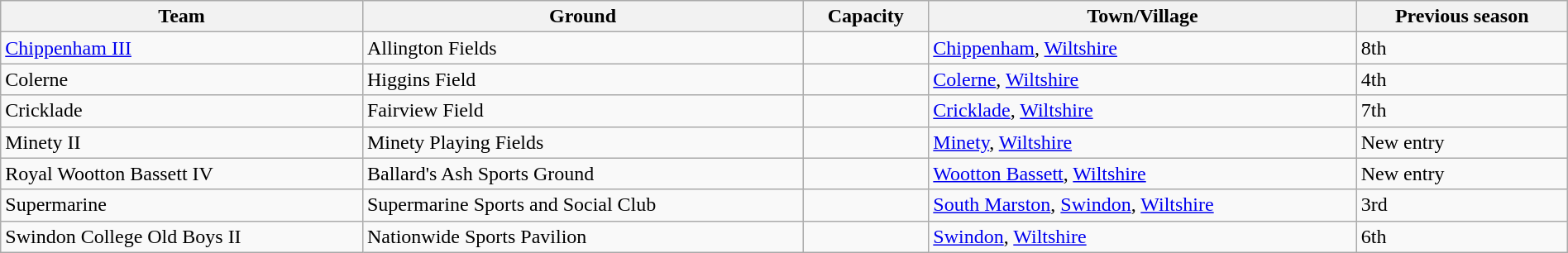<table class="wikitable sortable" width=100%>
<tr>
<th>Team</th>
<th>Ground</th>
<th>Capacity</th>
<th>Town/Village</th>
<th>Previous season</th>
</tr>
<tr>
<td><a href='#'>Chippenham III</a></td>
<td>Allington Fields</td>
<td></td>
<td><a href='#'>Chippenham</a>, <a href='#'>Wiltshire</a></td>
<td>8th</td>
</tr>
<tr>
<td>Colerne</td>
<td>Higgins Field</td>
<td></td>
<td><a href='#'>Colerne</a>, <a href='#'>Wiltshire</a></td>
<td>4th</td>
</tr>
<tr>
<td>Cricklade</td>
<td>Fairview Field</td>
<td></td>
<td><a href='#'>Cricklade</a>, <a href='#'>Wiltshire</a></td>
<td>7th</td>
</tr>
<tr>
<td>Minety II</td>
<td>Minety Playing Fields</td>
<td></td>
<td><a href='#'>Minety</a>, <a href='#'>Wiltshire</a></td>
<td>New entry</td>
</tr>
<tr>
<td>Royal Wootton Bassett IV</td>
<td>Ballard's Ash Sports Ground</td>
<td></td>
<td><a href='#'>Wootton Bassett</a>, <a href='#'>Wiltshire</a></td>
<td>New entry</td>
</tr>
<tr>
<td>Supermarine</td>
<td>Supermarine Sports and Social Club</td>
<td></td>
<td><a href='#'>South Marston</a>, <a href='#'>Swindon</a>, <a href='#'>Wiltshire</a></td>
<td>3rd</td>
</tr>
<tr>
<td>Swindon College Old Boys II</td>
<td>Nationwide Sports Pavilion</td>
<td></td>
<td><a href='#'>Swindon</a>, <a href='#'>Wiltshire</a></td>
<td>6th</td>
</tr>
</table>
